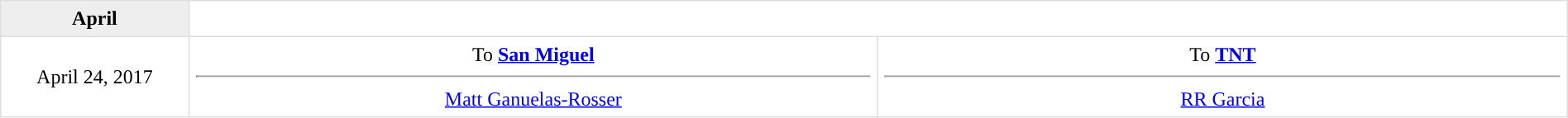<table border=1 style="border-collapse:collapse; text-align: center; width: 100%" bordercolor="#DFDFDF"  cellpadding="5">
<tr bgcolor="eeeeee">
<th>April</th>
</tr>
<tr>
<td style="width:12%">April 24, 2017</td>
<td style="width:44%" valign="top">To <strong><a href='#'>San Miguel</a></strong><hr><a href='#'>Matt Ganuelas-Rosser</a></td>
<td style="width:44%" valign="top">To <strong><a href='#'>TNT</a></strong><hr><a href='#'>RR Garcia</a></td>
</tr>
</table>
